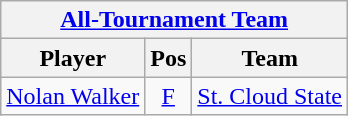<table class="wikitable">
<tr>
<th colspan=3><a href='#'>All-Tournament Team</a></th>
</tr>
<tr>
<th>Player</th>
<th>Pos</th>
<th>Team</th>
</tr>
<tr>
<td><a href='#'>Nolan Walker</a></td>
<td style="text-align:center;"><a href='#'>F</a></td>
<td><a href='#'>St. Cloud State</a></td>
</tr>
</table>
